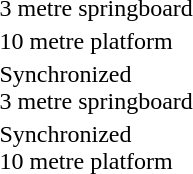<table>
<tr>
<td>3 metre springboard</td>
<td><strong></strong></td>
<td></td>
<td></td>
</tr>
<tr>
<td>10 metre platform</td>
<td><strong></strong></td>
<td></td>
<td></td>
</tr>
<tr>
<td>Synchronized<br>3 metre springboard</td>
<td><strong><br></strong></td>
<td><br></td>
<td><br></td>
</tr>
<tr>
<td>Synchronized<br>10 metre platform</td>
<td><strong><br></strong></td>
<td><br></td>
<td><br></td>
</tr>
</table>
